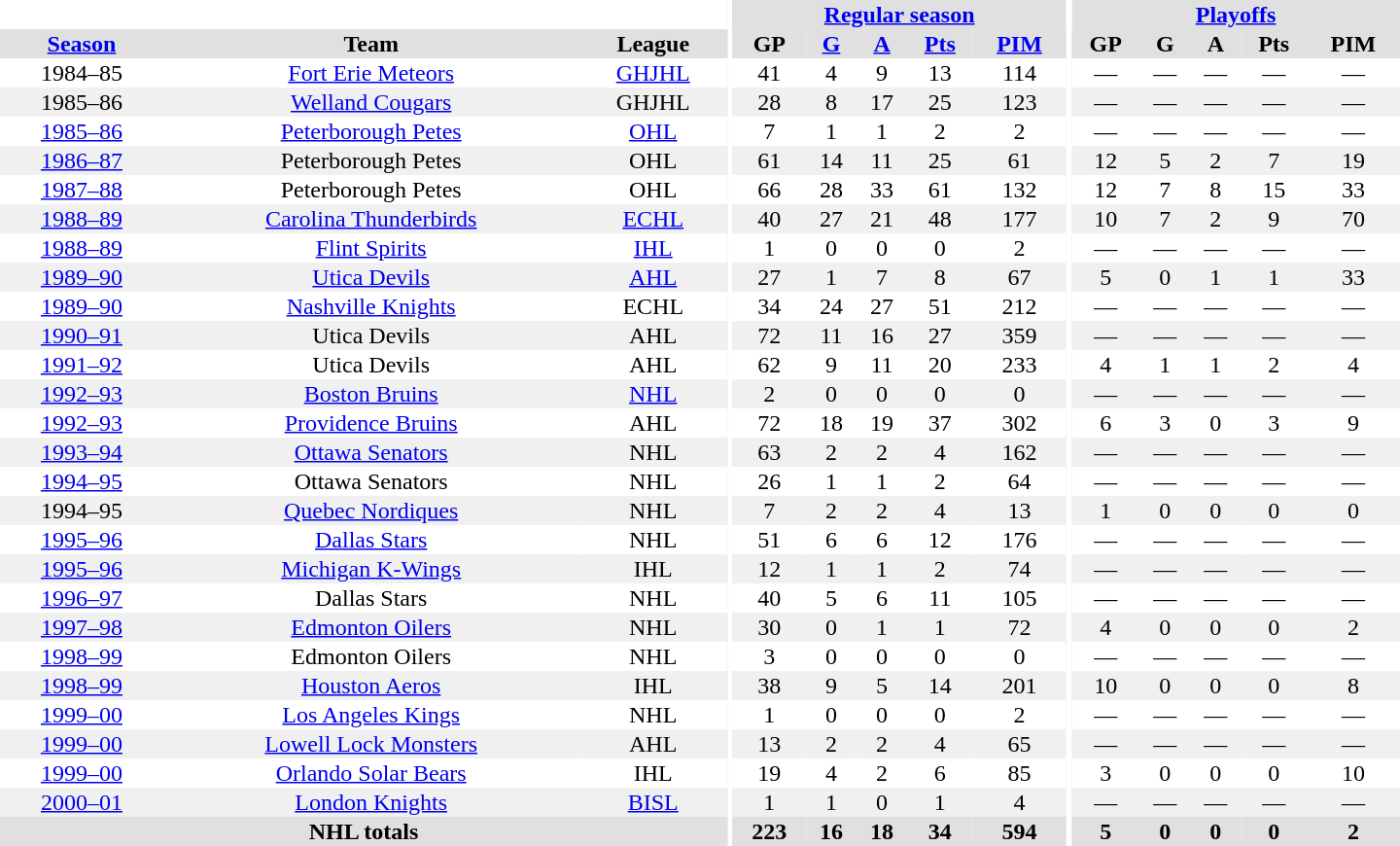<table border="0" cellpadding="1" cellspacing="0" style="text-align:center; width:60em">
<tr bgcolor="#e0e0e0">
<th colspan="3" bgcolor="#ffffff"></th>
<th rowspan="100" bgcolor="#ffffff"></th>
<th colspan="5"><a href='#'>Regular season</a></th>
<th rowspan="100" bgcolor="#ffffff"></th>
<th colspan="5"><a href='#'>Playoffs</a></th>
</tr>
<tr bgcolor="#e0e0e0">
<th><a href='#'>Season</a></th>
<th>Team</th>
<th>League</th>
<th>GP</th>
<th><a href='#'>G</a></th>
<th><a href='#'>A</a></th>
<th><a href='#'>Pts</a></th>
<th><a href='#'>PIM</a></th>
<th>GP</th>
<th>G</th>
<th>A</th>
<th>Pts</th>
<th>PIM</th>
</tr>
<tr>
<td>1984–85</td>
<td><a href='#'>Fort Erie Meteors</a></td>
<td><a href='#'>GHJHL</a></td>
<td>41</td>
<td>4</td>
<td>9</td>
<td>13</td>
<td>114</td>
<td>—</td>
<td>—</td>
<td>—</td>
<td>—</td>
<td>—</td>
</tr>
<tr bgcolor="#f0f0f0">
<td>1985–86</td>
<td><a href='#'>Welland Cougars</a></td>
<td>GHJHL</td>
<td>28</td>
<td>8</td>
<td>17</td>
<td>25</td>
<td>123</td>
<td>—</td>
<td>—</td>
<td>—</td>
<td>—</td>
<td>—</td>
</tr>
<tr>
<td><a href='#'>1985–86</a></td>
<td><a href='#'>Peterborough Petes</a></td>
<td><a href='#'>OHL</a></td>
<td>7</td>
<td>1</td>
<td>1</td>
<td>2</td>
<td>2</td>
<td>—</td>
<td>—</td>
<td>—</td>
<td>—</td>
<td>—</td>
</tr>
<tr bgcolor="#f0f0f0">
<td><a href='#'>1986–87</a></td>
<td>Peterborough Petes</td>
<td>OHL</td>
<td>61</td>
<td>14</td>
<td>11</td>
<td>25</td>
<td>61</td>
<td>12</td>
<td>5</td>
<td>2</td>
<td>7</td>
<td>19</td>
</tr>
<tr>
<td><a href='#'>1987–88</a></td>
<td>Peterborough Petes</td>
<td>OHL</td>
<td>66</td>
<td>28</td>
<td>33</td>
<td>61</td>
<td>132</td>
<td>12</td>
<td>7</td>
<td>8</td>
<td>15</td>
<td>33</td>
</tr>
<tr bgcolor="#f0f0f0">
<td><a href='#'>1988–89</a></td>
<td><a href='#'>Carolina Thunderbirds</a></td>
<td><a href='#'>ECHL</a></td>
<td>40</td>
<td>27</td>
<td>21</td>
<td>48</td>
<td>177</td>
<td>10</td>
<td>7</td>
<td>2</td>
<td>9</td>
<td>70</td>
</tr>
<tr>
<td><a href='#'>1988–89</a></td>
<td><a href='#'>Flint Spirits</a></td>
<td><a href='#'>IHL</a></td>
<td>1</td>
<td>0</td>
<td>0</td>
<td>0</td>
<td>2</td>
<td>—</td>
<td>—</td>
<td>—</td>
<td>—</td>
<td>—</td>
</tr>
<tr bgcolor="#f0f0f0">
<td><a href='#'>1989–90</a></td>
<td><a href='#'>Utica Devils</a></td>
<td><a href='#'>AHL</a></td>
<td>27</td>
<td>1</td>
<td>7</td>
<td>8</td>
<td>67</td>
<td>5</td>
<td>0</td>
<td>1</td>
<td>1</td>
<td>33</td>
</tr>
<tr>
<td><a href='#'>1989–90</a></td>
<td><a href='#'>Nashville Knights</a></td>
<td>ECHL</td>
<td>34</td>
<td>24</td>
<td>27</td>
<td>51</td>
<td>212</td>
<td>—</td>
<td>—</td>
<td>—</td>
<td>—</td>
<td>—</td>
</tr>
<tr bgcolor="#f0f0f0">
<td><a href='#'>1990–91</a></td>
<td>Utica Devils</td>
<td>AHL</td>
<td>72</td>
<td>11</td>
<td>16</td>
<td>27</td>
<td>359</td>
<td>—</td>
<td>—</td>
<td>—</td>
<td>—</td>
<td>—</td>
</tr>
<tr>
<td><a href='#'>1991–92</a></td>
<td>Utica Devils</td>
<td>AHL</td>
<td>62</td>
<td>9</td>
<td>11</td>
<td>20</td>
<td>233</td>
<td>4</td>
<td>1</td>
<td>1</td>
<td>2</td>
<td>4</td>
</tr>
<tr bgcolor="#f0f0f0">
<td><a href='#'>1992–93</a></td>
<td><a href='#'>Boston Bruins</a></td>
<td><a href='#'>NHL</a></td>
<td>2</td>
<td>0</td>
<td>0</td>
<td>0</td>
<td>0</td>
<td>—</td>
<td>—</td>
<td>—</td>
<td>—</td>
<td>—</td>
</tr>
<tr>
<td><a href='#'>1992–93</a></td>
<td><a href='#'>Providence Bruins</a></td>
<td>AHL</td>
<td>72</td>
<td>18</td>
<td>19</td>
<td>37</td>
<td>302</td>
<td>6</td>
<td>3</td>
<td>0</td>
<td>3</td>
<td>9</td>
</tr>
<tr bgcolor="#f0f0f0">
<td><a href='#'>1993–94</a></td>
<td><a href='#'>Ottawa Senators</a></td>
<td>NHL</td>
<td>63</td>
<td>2</td>
<td>2</td>
<td>4</td>
<td>162</td>
<td>—</td>
<td>—</td>
<td>—</td>
<td>—</td>
<td>—</td>
</tr>
<tr>
<td><a href='#'>1994–95</a></td>
<td>Ottawa Senators</td>
<td>NHL</td>
<td>26</td>
<td>1</td>
<td>1</td>
<td>2</td>
<td>64</td>
<td>—</td>
<td>—</td>
<td>—</td>
<td>—</td>
<td>—</td>
</tr>
<tr bgcolor="#f0f0f0">
<td>1994–95</td>
<td><a href='#'>Quebec Nordiques</a></td>
<td>NHL</td>
<td>7</td>
<td>2</td>
<td>2</td>
<td>4</td>
<td>13</td>
<td>1</td>
<td>0</td>
<td>0</td>
<td>0</td>
<td>0</td>
</tr>
<tr>
<td><a href='#'>1995–96</a></td>
<td><a href='#'>Dallas Stars</a></td>
<td>NHL</td>
<td>51</td>
<td>6</td>
<td>6</td>
<td>12</td>
<td>176</td>
<td>—</td>
<td>—</td>
<td>—</td>
<td>—</td>
<td>—</td>
</tr>
<tr bgcolor="#f0f0f0">
<td><a href='#'>1995–96</a></td>
<td><a href='#'>Michigan K-Wings</a></td>
<td>IHL</td>
<td>12</td>
<td>1</td>
<td>1</td>
<td>2</td>
<td>74</td>
<td>—</td>
<td>—</td>
<td>—</td>
<td>—</td>
<td>—</td>
</tr>
<tr>
<td><a href='#'>1996–97</a></td>
<td>Dallas Stars</td>
<td>NHL</td>
<td>40</td>
<td>5</td>
<td>6</td>
<td>11</td>
<td>105</td>
<td>—</td>
<td>—</td>
<td>—</td>
<td>—</td>
<td>—</td>
</tr>
<tr bgcolor="#f0f0f0">
<td><a href='#'>1997–98</a></td>
<td><a href='#'>Edmonton Oilers</a></td>
<td>NHL</td>
<td>30</td>
<td>0</td>
<td>1</td>
<td>1</td>
<td>72</td>
<td>4</td>
<td>0</td>
<td>0</td>
<td>0</td>
<td>2</td>
</tr>
<tr>
<td><a href='#'>1998–99</a></td>
<td>Edmonton Oilers</td>
<td>NHL</td>
<td>3</td>
<td>0</td>
<td>0</td>
<td>0</td>
<td>0</td>
<td>—</td>
<td>—</td>
<td>—</td>
<td>—</td>
<td>—</td>
</tr>
<tr bgcolor="#f0f0f0">
<td><a href='#'>1998–99</a></td>
<td><a href='#'>Houston Aeros</a></td>
<td>IHL</td>
<td>38</td>
<td>9</td>
<td>5</td>
<td>14</td>
<td>201</td>
<td>10</td>
<td>0</td>
<td>0</td>
<td>0</td>
<td>8</td>
</tr>
<tr>
<td><a href='#'>1999–00</a></td>
<td><a href='#'>Los Angeles Kings</a></td>
<td>NHL</td>
<td>1</td>
<td>0</td>
<td>0</td>
<td>0</td>
<td>2</td>
<td>—</td>
<td>—</td>
<td>—</td>
<td>—</td>
<td>—</td>
</tr>
<tr bgcolor="#f0f0f0">
<td><a href='#'>1999–00</a></td>
<td><a href='#'>Lowell Lock Monsters</a></td>
<td>AHL</td>
<td>13</td>
<td>2</td>
<td>2</td>
<td>4</td>
<td>65</td>
<td>—</td>
<td>—</td>
<td>—</td>
<td>—</td>
<td>—</td>
</tr>
<tr>
<td><a href='#'>1999–00</a></td>
<td><a href='#'>Orlando Solar Bears</a></td>
<td>IHL</td>
<td>19</td>
<td>4</td>
<td>2</td>
<td>6</td>
<td>85</td>
<td>3</td>
<td>0</td>
<td>0</td>
<td>0</td>
<td>10</td>
</tr>
<tr bgcolor="#f0f0f0">
<td><a href='#'>2000–01</a></td>
<td><a href='#'>London Knights</a></td>
<td><a href='#'>BISL</a></td>
<td>1</td>
<td>1</td>
<td>0</td>
<td>1</td>
<td>4</td>
<td>—</td>
<td>—</td>
<td>—</td>
<td>—</td>
<td>—</td>
</tr>
<tr bgcolor="#e0e0e0">
<th colspan="3">NHL totals</th>
<th>223</th>
<th>16</th>
<th>18</th>
<th>34</th>
<th>594</th>
<th>5</th>
<th>0</th>
<th>0</th>
<th>0</th>
<th>2</th>
</tr>
</table>
